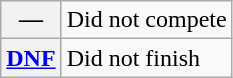<table class="wikitable">
<tr>
<th scope="row">—</th>
<td>Did not compete</td>
</tr>
<tr>
<th scope="row"><a href='#'>DNF</a></th>
<td>Did not finish</td>
</tr>
</table>
